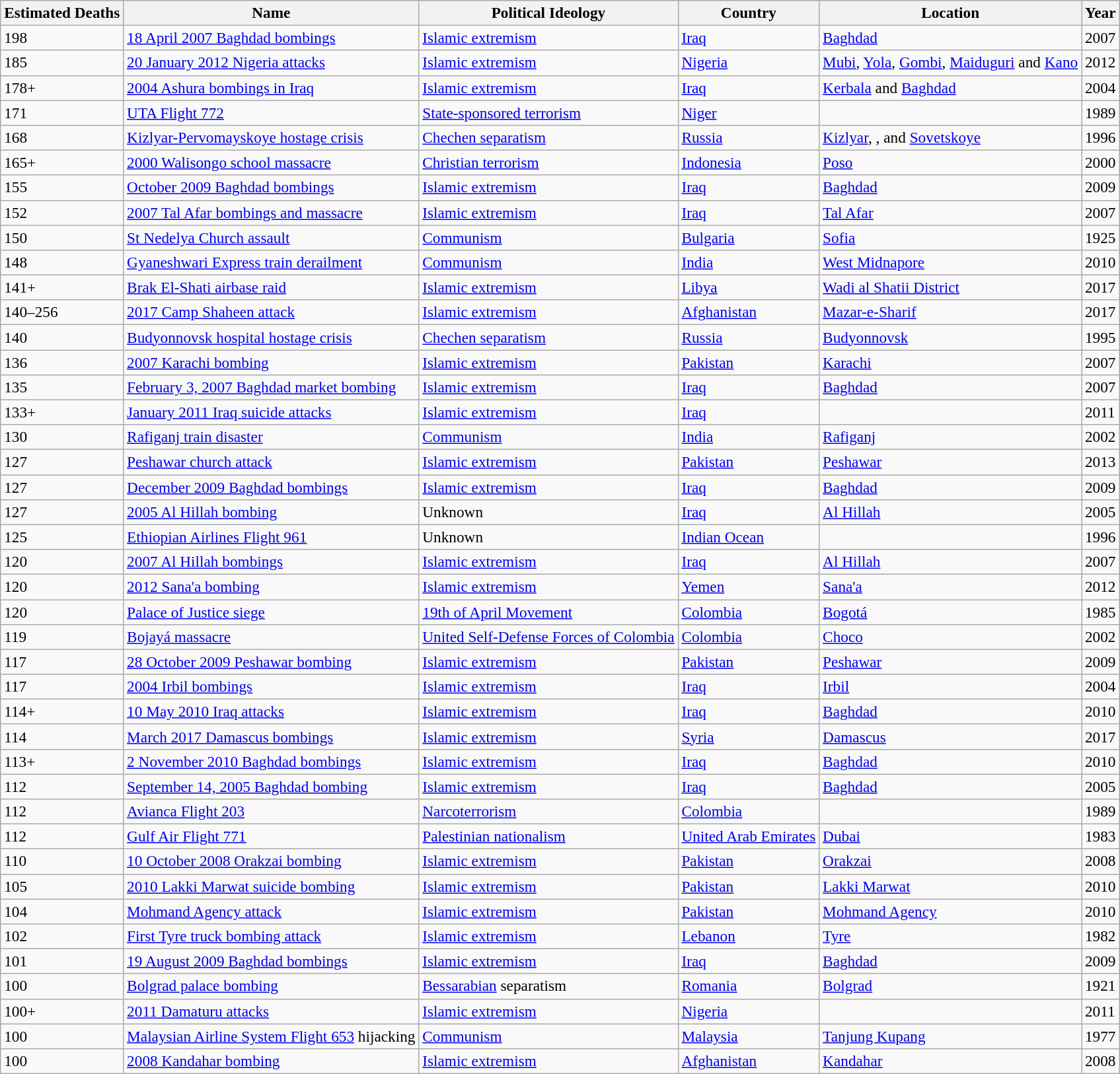<table class="sortable wikitable" style="font-size:97%;">
<tr>
<th data-sort-type="number">Estimated Deaths</th>
<th>Name</th>
<th>Political Ideology</th>
<th>Country</th>
<th>Location</th>
<th>Year</th>
</tr>
<tr>
<td>198</td>
<td><a href='#'>18 April 2007 Baghdad bombings</a></td>
<td><a href='#'>Islamic extremism</a></td>
<td><a href='#'>Iraq</a></td>
<td><a href='#'>Baghdad</a></td>
<td>2007</td>
</tr>
<tr>
<td>185</td>
<td><a href='#'>20 January 2012 Nigeria attacks</a></td>
<td><a href='#'>Islamic extremism</a></td>
<td><a href='#'>Nigeria</a></td>
<td><a href='#'>Mubi</a>, <a href='#'>Yola</a>, <a href='#'>Gombi</a>, <a href='#'>Maiduguri</a> and <a href='#'>Kano</a></td>
<td>2012</td>
</tr>
<tr>
<td>178+</td>
<td><a href='#'>2004 Ashura bombings in Iraq</a></td>
<td><a href='#'>Islamic extremism</a></td>
<td><a href='#'>Iraq</a></td>
<td><a href='#'>Kerbala</a> and <a href='#'>Baghdad</a></td>
<td>2004</td>
</tr>
<tr>
<td>171</td>
<td><a href='#'>UTA Flight 772</a></td>
<td><a href='#'>State-sponsored terrorism</a></td>
<td><a href='#'>Niger</a></td>
<td></td>
<td>1989</td>
</tr>
<tr>
<td>168</td>
<td><a href='#'>Kizlyar-Pervomayskoye hostage crisis</a></td>
<td><a href='#'>Chechen separatism</a></td>
<td><a href='#'>Russia</a></td>
<td><a href='#'>Kizlyar</a>, , and <a href='#'>Sovetskoye</a></td>
<td>1996</td>
</tr>
<tr>
<td>165+</td>
<td><a href='#'>2000 Walisongo school massacre</a></td>
<td><a href='#'>Christian terrorism</a></td>
<td><a href='#'>Indonesia</a></td>
<td><a href='#'>Poso</a></td>
<td>2000</td>
</tr>
<tr>
<td>155</td>
<td><a href='#'>October 2009 Baghdad bombings</a></td>
<td><a href='#'>Islamic extremism</a></td>
<td><a href='#'>Iraq</a></td>
<td><a href='#'>Baghdad</a></td>
<td>2009</td>
</tr>
<tr>
<td>152</td>
<td><a href='#'>2007 Tal Afar bombings and massacre</a></td>
<td><a href='#'>Islamic extremism</a></td>
<td><a href='#'>Iraq</a></td>
<td><a href='#'>Tal Afar</a></td>
<td>2007</td>
</tr>
<tr>
<td>150</td>
<td><a href='#'>St Nedelya Church assault</a></td>
<td><a href='#'>Communism</a></td>
<td><a href='#'>Bulgaria</a></td>
<td><a href='#'>Sofia</a></td>
<td>1925</td>
</tr>
<tr>
<td>148</td>
<td><a href='#'>Gyaneshwari Express train derailment</a></td>
<td><a href='#'>Communism</a></td>
<td><a href='#'>India</a></td>
<td><a href='#'>West Midnapore</a></td>
<td>2010</td>
</tr>
<tr>
<td>141+</td>
<td><a href='#'>Brak El-Shati airbase raid</a></td>
<td><a href='#'>Islamic extremism</a></td>
<td><a href='#'>Libya</a></td>
<td><a href='#'>Wadi al Shatii District</a></td>
<td>2017</td>
</tr>
<tr>
<td>140–256</td>
<td><a href='#'>2017 Camp Shaheen attack</a></td>
<td><a href='#'>Islamic extremism</a></td>
<td><a href='#'>Afghanistan</a></td>
<td><a href='#'>Mazar-e-Sharif</a></td>
<td>2017</td>
</tr>
<tr>
<td>140</td>
<td><a href='#'>Budyonnovsk hospital hostage crisis</a></td>
<td><a href='#'>Chechen separatism</a></td>
<td><a href='#'>Russia</a></td>
<td><a href='#'>Budyonnovsk</a></td>
<td>1995</td>
</tr>
<tr>
<td>136</td>
<td><a href='#'>2007 Karachi bombing</a></td>
<td><a href='#'>Islamic extremism</a></td>
<td><a href='#'>Pakistan</a></td>
<td><a href='#'>Karachi</a></td>
<td>2007</td>
</tr>
<tr>
<td>135</td>
<td><a href='#'>February 3, 2007 Baghdad market bombing</a></td>
<td><a href='#'>Islamic extremism</a></td>
<td><a href='#'>Iraq</a></td>
<td><a href='#'>Baghdad</a></td>
<td>2007</td>
</tr>
<tr>
<td>133+</td>
<td><a href='#'>January 2011 Iraq suicide attacks</a></td>
<td><a href='#'>Islamic extremism</a></td>
<td><a href='#'>Iraq</a></td>
<td></td>
<td>2011</td>
</tr>
<tr>
<td>130</td>
<td><a href='#'>Rafiganj train disaster</a></td>
<td><a href='#'>Communism</a></td>
<td><a href='#'>India</a></td>
<td><a href='#'>Rafiganj</a></td>
<td>2002</td>
</tr>
<tr>
<td>127</td>
<td><a href='#'>Peshawar church attack</a></td>
<td><a href='#'>Islamic extremism</a></td>
<td><a href='#'>Pakistan</a></td>
<td><a href='#'>Peshawar</a></td>
<td>2013</td>
</tr>
<tr>
<td>127</td>
<td><a href='#'>December 2009 Baghdad bombings</a></td>
<td><a href='#'>Islamic extremism</a></td>
<td><a href='#'>Iraq</a></td>
<td><a href='#'>Baghdad</a></td>
<td>2009</td>
</tr>
<tr>
<td>127</td>
<td><a href='#'>2005 Al Hillah bombing</a></td>
<td>Unknown</td>
<td><a href='#'>Iraq</a></td>
<td><a href='#'>Al Hillah</a></td>
<td>2005</td>
</tr>
<tr>
<td>125</td>
<td><a href='#'>Ethiopian Airlines Flight 961</a></td>
<td>Unknown</td>
<td><a href='#'>Indian Ocean</a></td>
<td></td>
<td>1996</td>
</tr>
<tr>
<td>120</td>
<td><a href='#'>2007 Al Hillah bombings</a></td>
<td><a href='#'>Islamic extremism</a></td>
<td><a href='#'>Iraq</a></td>
<td><a href='#'>Al Hillah</a></td>
<td>2007</td>
</tr>
<tr>
<td>120</td>
<td><a href='#'>2012 Sana'a bombing</a></td>
<td><a href='#'>Islamic extremism</a></td>
<td><a href='#'>Yemen</a></td>
<td><a href='#'>Sana'a</a></td>
<td>2012</td>
</tr>
<tr>
<td>120</td>
<td><a href='#'>Palace of Justice siege</a></td>
<td><a href='#'>19th of April Movement</a></td>
<td><a href='#'>Colombia</a></td>
<td><a href='#'>Bogotá</a></td>
<td>1985</td>
</tr>
<tr>
<td>119</td>
<td><a href='#'>Bojayá massacre</a></td>
<td><a href='#'>United Self-Defense Forces of Colombia</a></td>
<td><a href='#'>Colombia</a></td>
<td><a href='#'>Choco</a></td>
<td>2002</td>
</tr>
<tr>
<td>117</td>
<td><a href='#'>28 October 2009 Peshawar bombing</a></td>
<td><a href='#'>Islamic extremism</a></td>
<td><a href='#'>Pakistan</a></td>
<td><a href='#'>Peshawar</a></td>
<td>2009</td>
</tr>
<tr>
<td>117</td>
<td><a href='#'>2004 Irbil bombings</a></td>
<td><a href='#'>Islamic extremism</a></td>
<td><a href='#'>Iraq</a></td>
<td><a href='#'>Irbil</a></td>
<td>2004</td>
</tr>
<tr>
<td>114+</td>
<td><a href='#'>10 May 2010 Iraq attacks</a></td>
<td><a href='#'>Islamic extremism</a></td>
<td><a href='#'>Iraq</a></td>
<td><a href='#'>Baghdad</a></td>
<td>2010</td>
</tr>
<tr>
<td>114</td>
<td><a href='#'>March 2017 Damascus bombings</a></td>
<td><a href='#'>Islamic extremism</a></td>
<td><a href='#'>Syria</a></td>
<td><a href='#'>Damascus</a></td>
<td>2017</td>
</tr>
<tr>
<td>113+</td>
<td><a href='#'>2 November 2010 Baghdad bombings</a></td>
<td><a href='#'>Islamic extremism</a></td>
<td><a href='#'>Iraq</a></td>
<td><a href='#'>Baghdad</a></td>
<td>2010</td>
</tr>
<tr>
<td>112</td>
<td><a href='#'>September 14, 2005 Baghdad bombing</a></td>
<td><a href='#'>Islamic extremism</a></td>
<td><a href='#'>Iraq</a></td>
<td><a href='#'>Baghdad</a></td>
<td>2005</td>
</tr>
<tr>
<td>112</td>
<td><a href='#'>Avianca Flight 203</a></td>
<td><a href='#'>Narcoterrorism</a></td>
<td><a href='#'>Colombia</a></td>
<td></td>
<td>1989</td>
</tr>
<tr>
<td>112</td>
<td><a href='#'>Gulf Air Flight 771</a></td>
<td><a href='#'>Palestinian nationalism</a></td>
<td><a href='#'>United Arab Emirates</a></td>
<td><a href='#'>Dubai</a></td>
<td>1983</td>
</tr>
<tr>
<td>110</td>
<td><a href='#'>10 October 2008 Orakzai bombing</a></td>
<td><a href='#'>Islamic extremism</a></td>
<td><a href='#'>Pakistan</a></td>
<td><a href='#'>Orakzai</a></td>
<td>2008</td>
</tr>
<tr>
<td>105</td>
<td><a href='#'>2010 Lakki Marwat suicide bombing</a></td>
<td><a href='#'>Islamic extremism</a></td>
<td><a href='#'>Pakistan</a></td>
<td><a href='#'>Lakki Marwat</a></td>
<td>2010</td>
</tr>
<tr>
<td>104</td>
<td><a href='#'>Mohmand Agency attack</a></td>
<td><a href='#'>Islamic extremism</a></td>
<td><a href='#'>Pakistan</a></td>
<td><a href='#'>Mohmand Agency</a></td>
<td>2010</td>
</tr>
<tr>
<td>102</td>
<td><a href='#'>First Tyre truck bombing attack</a></td>
<td><a href='#'>Islamic extremism</a></td>
<td><a href='#'>Lebanon</a></td>
<td><a href='#'>Tyre</a></td>
<td>1982</td>
</tr>
<tr>
<td>101</td>
<td><a href='#'>19 August 2009 Baghdad bombings</a></td>
<td><a href='#'>Islamic extremism</a></td>
<td><a href='#'>Iraq</a></td>
<td><a href='#'>Baghdad</a></td>
<td>2009</td>
</tr>
<tr>
<td>100</td>
<td><a href='#'>Bolgrad palace bombing</a></td>
<td><a href='#'>Bessarabian</a> separatism</td>
<td><a href='#'>Romania</a></td>
<td><a href='#'>Bolgrad</a></td>
<td>1921</td>
</tr>
<tr>
<td>100+</td>
<td><a href='#'>2011 Damaturu attacks</a></td>
<td><a href='#'>Islamic extremism</a></td>
<td><a href='#'>Nigeria</a></td>
<td></td>
<td>2011</td>
</tr>
<tr>
<td>100</td>
<td><a href='#'>Malaysian Airline System Flight 653</a> hijacking</td>
<td><a href='#'>Communism</a></td>
<td><a href='#'>Malaysia</a></td>
<td><a href='#'>Tanjung Kupang</a></td>
<td>1977</td>
</tr>
<tr>
<td>100</td>
<td><a href='#'>2008 Kandahar bombing</a></td>
<td><a href='#'>Islamic extremism</a></td>
<td><a href='#'>Afghanistan</a></td>
<td><a href='#'>Kandahar</a></td>
<td>2008</td>
</tr>
</table>
